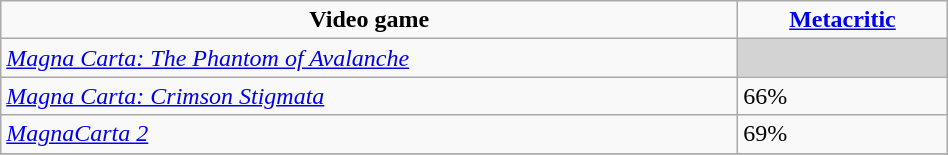<table class="wikitable" width=50% border="1">
<tr>
<td align="center"><strong>Video game</strong></td>
<td align="center"><strong><a href='#'>Metacritic</a></strong></td>
</tr>
<tr>
<td><em><a href='#'>Magna Carta: The Phantom of Avalanche</a></em></td>
<td style="background-color:#D3D3D3;"> </td>
</tr>
<tr>
<td><em><a href='#'>Magna Carta: Crimson Stigmata</a></em></td>
<td>66%</td>
</tr>
<tr>
<td><em><a href='#'>MagnaCarta 2</a></em></td>
<td>69%</td>
</tr>
<tr>
</tr>
</table>
